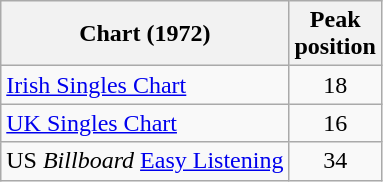<table class="wikitable" style="clear: left;">
<tr>
<th>Chart (1972)</th>
<th align="center">Peak<br>position</th>
</tr>
<tr>
<td align="left"><a href='#'>Irish Singles Chart</a></td>
<td style="text-align:center;">18</td>
</tr>
<tr>
<td align="left"><a href='#'>UK Singles Chart</a></td>
<td align="center">16</td>
</tr>
<tr>
<td>US <em>Billboard</em> <a href='#'>Easy Listening</a></td>
<td align="center">34</td>
</tr>
</table>
